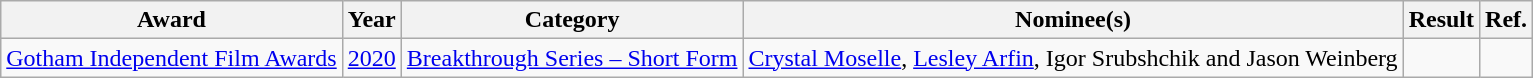<table class="wikitable">
<tr>
<th>Award</th>
<th>Year</th>
<th>Category</th>
<th>Nominee(s)</th>
<th>Result</th>
<th>Ref.</th>
</tr>
<tr>
<td><a href='#'>Gotham Independent Film Awards</a></td>
<td><a href='#'>2020</a></td>
<td><a href='#'>Breakthrough Series – Short Form</a></td>
<td><a href='#'>Crystal Moselle</a>, <a href='#'>Lesley Arfin</a>, Igor Srubshchik and Jason Weinberg</td>
<td></td>
<td align="center"></td>
</tr>
</table>
